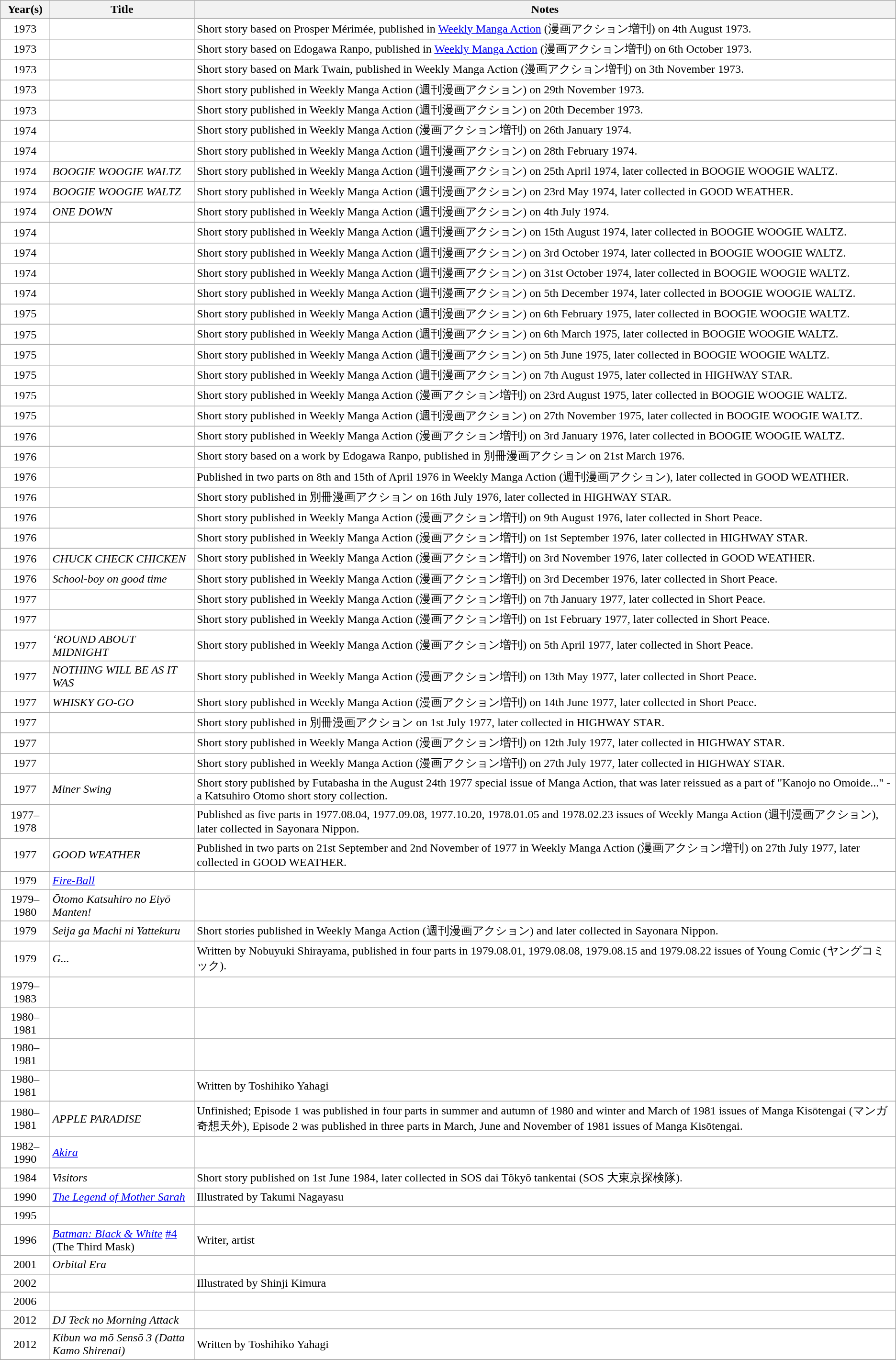<table class="wikitable" style="background:white;">
<tr>
<th>Year(s)</th>
<th>Title</th>
<th>Notes</th>
</tr>
<tr>
<td align="center">1973</td>
<td></td>
<td>Short story based on Prosper Mérimée, published in <a href='#'>Weekly Manga Action</a> (漫画アクション増刊) on 4th August 1973.</td>
</tr>
<tr>
<td align="center">1973</td>
<td></td>
<td>Short story based on Edogawa Ranpo, published in <a href='#'>Weekly Manga Action</a> (漫画アクション増刊) on 6th October 1973.</td>
</tr>
<tr>
<td align="center">1973</td>
<td></td>
<td>Short story based on Mark Twain, published in Weekly Manga Action (漫画アクション増刊) on 3th November 1973.</td>
</tr>
<tr>
<td align="center">1973</td>
<td></td>
<td>Short story published in Weekly Manga Action (週刊漫画アクション) on 29th November 1973.</td>
</tr>
<tr>
<td align="center">1973</td>
<td></td>
<td>Short story published in Weekly Manga Action (週刊漫画アクション) on 20th December 1973.</td>
</tr>
<tr>
<td align="center">1974</td>
<td></td>
<td>Short story published in Weekly Manga Action (漫画アクション増刊) on 26th January 1974.</td>
</tr>
<tr>
<td align="center">1974</td>
<td></td>
<td>Short story published in Weekly Manga Action (週刊漫画アクション) on 28th February 1974.</td>
</tr>
<tr>
<td align="center">1974</td>
<td><em>BOOGIE WOOGIE WALTZ</em></td>
<td>Short story published in Weekly Manga Action (週刊漫画アクション) on 25th April 1974, later collected in BOOGIE WOOGIE WALTZ.</td>
</tr>
<tr>
<td align="center">1974</td>
<td><em>BOOGIE WOOGIE WALTZ</em></td>
<td>Short story published in Weekly Manga Action (週刊漫画アクション) on 23rd May 1974, later collected in GOOD WEATHER.</td>
</tr>
<tr>
<td align="center">1974</td>
<td><em>ONE DOWN</em></td>
<td>Short story published in Weekly Manga Action (週刊漫画アクション) on 4th July 1974.</td>
</tr>
<tr>
<td align="center">1974</td>
<td></td>
<td>Short story published in Weekly Manga Action (週刊漫画アクション) on 15th August 1974, later collected in BOOGIE WOOGIE WALTZ.</td>
</tr>
<tr>
<td align="center">1974</td>
<td></td>
<td>Short story published in Weekly Manga Action (週刊漫画アクション) on 3rd October 1974, later collected in BOOGIE WOOGIE WALTZ.</td>
</tr>
<tr>
<td align="center">1974</td>
<td></td>
<td>Short story published in Weekly Manga Action (週刊漫画アクション) on 31st October 1974, later collected in BOOGIE WOOGIE WALTZ.</td>
</tr>
<tr>
<td align="center">1974</td>
<td></td>
<td>Short story published in Weekly Manga Action (週刊漫画アクション) on 5th December 1974, later collected in BOOGIE WOOGIE WALTZ.</td>
</tr>
<tr>
<td align="center">1975</td>
<td></td>
<td>Short story published in Weekly Manga Action (週刊漫画アクション) on 6th February 1975, later collected in BOOGIE WOOGIE WALTZ.</td>
</tr>
<tr>
<td align="center">1975</td>
<td></td>
<td>Short story published in Weekly Manga Action (週刊漫画アクション) on 6th March 1975, later collected in BOOGIE WOOGIE WALTZ.</td>
</tr>
<tr>
<td align="center">1975</td>
<td></td>
<td>Short story published in Weekly Manga Action (週刊漫画アクション) on 5th June 1975, later collected in BOOGIE WOOGIE WALTZ.</td>
</tr>
<tr>
<td align="center">1975</td>
<td></td>
<td>Short story published in Weekly Manga Action (週刊漫画アクション) on 7th August 1975, later collected in HIGHWAY STAR.</td>
</tr>
<tr>
<td align="center">1975</td>
<td></td>
<td>Short story published in Weekly Manga Action (漫画アクション増刊) on 23rd August 1975, later collected in BOOGIE WOOGIE WALTZ.</td>
</tr>
<tr>
<td align="center">1975</td>
<td></td>
<td>Short story published in Weekly Manga Action (週刊漫画アクション) on 27th November 1975, later collected in BOOGIE WOOGIE WALTZ.</td>
</tr>
<tr>
<td align="center">1976</td>
<td></td>
<td>Short story published in Weekly Manga Action (漫画アクション増刊) on 3rd January 1976, later collected in BOOGIE WOOGIE WALTZ.</td>
</tr>
<tr>
<td align="center">1976</td>
<td></td>
<td>Short story based on a work by Edogawa Ranpo, published in 別冊漫画アクション on 21st March 1976.</td>
</tr>
<tr>
<td align="center">1976</td>
<td></td>
<td>Published in two parts on 8th and 15th of April 1976 in Weekly Manga Action (週刊漫画アクション), later collected in GOOD WEATHER.</td>
</tr>
<tr>
<td align="center">1976</td>
<td></td>
<td>Short story published in 別冊漫画アクション on 16th July 1976, later collected in HIGHWAY STAR.</td>
</tr>
<tr>
<td align="center">1976</td>
<td></td>
<td>Short story published in Weekly Manga Action (漫画アクション増刊) on 9th August 1976, later collected in Short Peace.</td>
</tr>
<tr>
<td align="center">1976</td>
<td></td>
<td>Short story published in Weekly Manga Action (漫画アクション増刊) on 1st September 1976, later collected in HIGHWAY STAR.</td>
</tr>
<tr>
<td align="center">1976</td>
<td><em>CHUCK CHECK CHICKEN</em></td>
<td>Short story published in Weekly Manga Action (漫画アクション増刊) on 3rd November 1976, later collected in GOOD WEATHER.</td>
</tr>
<tr>
<td align="center">1976</td>
<td><em>School-boy on good time</em></td>
<td>Short story published in Weekly Manga Action (漫画アクション増刊) on 3rd December 1976, later collected in Short Peace.</td>
</tr>
<tr>
<td align="center">1977</td>
<td></td>
<td>Short story published in Weekly Manga Action (漫画アクション増刊) on 7th January 1977, later collected in Short Peace.</td>
</tr>
<tr>
<td align="center">1977</td>
<td></td>
<td>Short story published in Weekly Manga Action (漫画アクション増刊) on 1st February 1977, later collected in Short Peace.</td>
</tr>
<tr>
<td align="center">1977</td>
<td><em>‘ROUND ABOUT MIDNIGHT</em></td>
<td>Short story published in Weekly Manga Action (漫画アクション増刊) on 5th April 1977, later collected in Short Peace.</td>
</tr>
<tr>
<td align="center">1977</td>
<td><em>NOTHING WILL BE AS IT WAS</em></td>
<td>Short story published in Weekly Manga Action (漫画アクション増刊) on 13th May 1977, later collected in Short Peace.</td>
</tr>
<tr>
<td align="center">1977</td>
<td><em>WHISKY GO-GO</em></td>
<td>Short story published in Weekly Manga Action (漫画アクション増刊) on 14th June 1977, later collected in Short Peace.</td>
</tr>
<tr>
<td align="center">1977</td>
<td></td>
<td>Short story published in 別冊漫画アクション on 1st July 1977, later collected in HIGHWAY STAR.</td>
</tr>
<tr>
<td align="center">1977</td>
<td></td>
<td>Short story published in Weekly Manga Action (漫画アクション増刊) on 12th July 1977, later collected in HIGHWAY STAR.</td>
</tr>
<tr>
<td align="center">1977</td>
<td></td>
<td>Short story published in Weekly Manga Action (漫画アクション増刊) on 27th July 1977, later collected in HIGHWAY STAR.</td>
</tr>
<tr>
<td align="center">1977</td>
<td><em>Miner Swing</em></td>
<td>Short story published by Futabasha in the August 24th 1977 special issue of Manga Action, that was later reissued as a part of "Kanojo no Omoide..." - a Katsuhiro Otomo short story collection.</td>
</tr>
<tr>
<td align="center">1977–1978</td>
<td></td>
<td>Published as five parts in 1977.08.04, 1977.09.08, 1977.10.20, 1978.01.05 and 1978.02.23 issues of Weekly Manga Action (週刊漫画アクション), later collected in Sayonara Nippon.</td>
</tr>
<tr>
<td align="center">1977</td>
<td><em>GOOD WEATHER</em></td>
<td>Published in two parts on 21st September and 2nd November of 1977 in Weekly Manga Action (漫画アクション増刊) on 27th July 1977, later collected in GOOD WEATHER.</td>
</tr>
<tr>
<td align="center">1979</td>
<td><em><a href='#'>Fire-Ball</a></em></td>
<td></td>
</tr>
<tr>
<td align="center">1979–1980</td>
<td><em>Ōtomo Katsuhiro no Eiyō Manten!</em><br></td>
<td></td>
</tr>
<tr>
<td align="center">1979</td>
<td><em>Seija ga Machi ni Yattekuru</em><br></td>
<td>Short stories published in Weekly Manga Action (週刊漫画アクション) and later collected in Sayonara Nippon.</td>
</tr>
<tr>
<td align="center">1979</td>
<td><em>G...</em></td>
<td>Written by Nobuyuki Shirayama, published in four parts in 1979.08.01, 1979.08.08, 1979.08.15 and 1979.08.22 issues of Young Comic (ヤングコミック).</td>
</tr>
<tr>
<td align="center">1979–1983</td>
<td></td>
<td></td>
</tr>
<tr>
<td align="center">1980–1981</td>
<td></td>
<td></td>
</tr>
<tr>
<td align="center">1980–1981</td>
<td></td>
<td></td>
</tr>
<tr>
<td align="center">1980–1981</td>
<td></td>
<td>Written by Toshihiko Yahagi</td>
</tr>
<tr>
<td align="center">1980–1981</td>
<td><em>APPLE PARADISE</em></td>
<td>Unfinished; Episode 1 was published in four parts in summer and autumn of 1980 and winter and March of 1981 issues of Manga Kisōtengai (マンガ奇想天外), Episode 2 was published in three parts in March, June and November of 1981 issues of Manga Kisōtengai.</td>
</tr>
<tr>
<td align="center">1982–1990</td>
<td><em><a href='#'>Akira</a></em></td>
<td></td>
</tr>
<tr>
<td align="center">1984</td>
<td><em>Visitors</em></td>
<td>Short story published on 1st June 1984, later collected in SOS dai Tôkyô tankentai (SOS 大東京探検隊).</td>
</tr>
<tr>
<td align="center">1990</td>
<td><em><a href='#'>The Legend of Mother Sarah</a></em></td>
<td>Illustrated by Takumi Nagayasu</td>
</tr>
<tr>
<td align="center">1995</td>
<td></td>
<td></td>
</tr>
<tr>
<td align="center">1996</td>
<td><em><a href='#'>Batman: Black & White</a></em> <a href='#'>#4</a> (The Third Mask)</td>
<td>Writer, artist</td>
</tr>
<tr>
<td align="center">2001</td>
<td><em>Orbital Era</em></td>
<td></td>
</tr>
<tr>
<td align="center">2002</td>
<td></td>
<td>Illustrated by Shinji Kimura</td>
</tr>
<tr>
<td align="center">2006</td>
<td></td>
<td></td>
</tr>
<tr>
<td align="center">2012</td>
<td><em>DJ Teck no Morning Attack</em><br></td>
<td></td>
</tr>
<tr>
<td align="center">2012</td>
<td><em>Kibun wa mō Sensō 3 (Datta Kamo Shirenai)</em><br></td>
<td>Written by Toshihiko Yahagi</td>
</tr>
<tr>
</tr>
</table>
